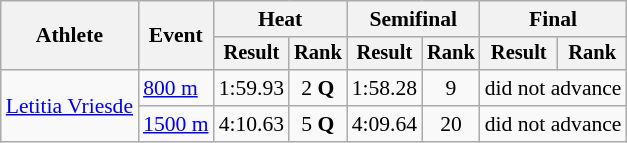<table class=wikitable style="font-size:90%">
<tr>
<th rowspan="2">Athlete</th>
<th rowspan="2">Event</th>
<th colspan="2">Heat</th>
<th colspan="2">Semifinal</th>
<th colspan="2">Final</th>
</tr>
<tr style="font-size:95%">
<th>Result</th>
<th>Rank</th>
<th>Result</th>
<th>Rank</th>
<th>Result</th>
<th>Rank</th>
</tr>
<tr align=center>
<td align=left rowspan=2><a href='#'>Letitia Vriesde</a></td>
<td align=left><a href='#'>800 m</a></td>
<td>1:59.93</td>
<td>2 <strong>Q</strong></td>
<td>1:58.28</td>
<td>9</td>
<td colspan=2>did not advance</td>
</tr>
<tr align=center>
<td align=left><a href='#'>1500 m</a></td>
<td>4:10.63</td>
<td>5 <strong>Q</strong></td>
<td>4:09.64</td>
<td>20</td>
<td colspan=2>did not advance</td>
</tr>
</table>
